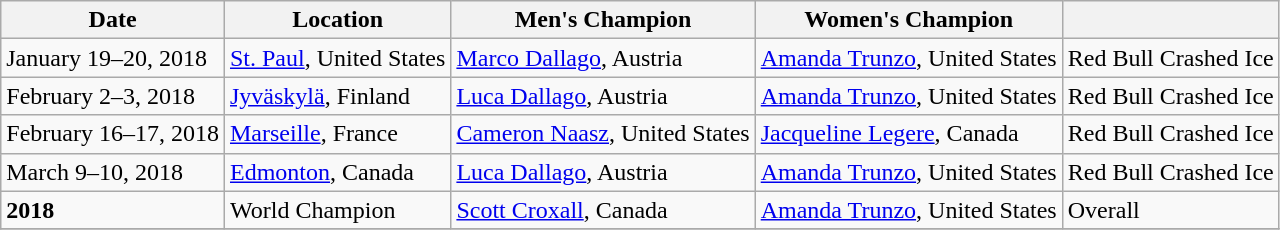<table class="wikitable">
<tr>
<th>Date</th>
<th>Location</th>
<th>Men's Champion</th>
<th>Women's Champion</th>
<th></th>
</tr>
<tr>
<td>January 19–20, 2018</td>
<td><a href='#'>St. Paul</a>, United States</td>
<td><a href='#'>Marco Dallago</a>, Austria</td>
<td><a href='#'>Amanda Trunzo</a>, United States</td>
<td>Red Bull Crashed Ice</td>
</tr>
<tr>
<td>February 2–3, 2018</td>
<td><a href='#'>Jyväskylä</a>, Finland</td>
<td><a href='#'>Luca Dallago</a>, Austria</td>
<td><a href='#'>Amanda Trunzo</a>, United States</td>
<td>Red Bull Crashed Ice</td>
</tr>
<tr>
<td>February 16–17, 2018</td>
<td><a href='#'>Marseille</a>, France</td>
<td><a href='#'>Cameron Naasz</a>, United States</td>
<td><a href='#'>Jacqueline Legere</a>, Canada</td>
<td>Red Bull Crashed Ice</td>
</tr>
<tr>
<td>March 9–10, 2018</td>
<td><a href='#'>Edmonton</a>, Canada</td>
<td><a href='#'>Luca Dallago</a>, Austria</td>
<td><a href='#'>Amanda Trunzo</a>, United States</td>
<td>Red Bull Crashed Ice</td>
</tr>
<tr>
<td><strong>2018</strong></td>
<td>World Champion</td>
<td><a href='#'>Scott Croxall</a>, Canada</td>
<td><a href='#'>Amanda Trunzo</a>, United States</td>
<td>Overall</td>
</tr>
<tr>
</tr>
</table>
